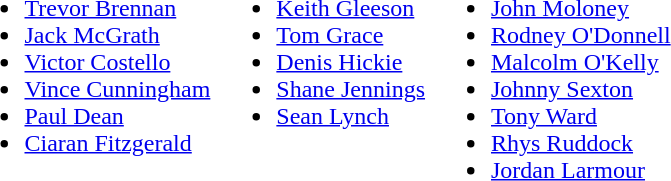<table>
<tr style="vertical-align:top">
<td><br><ul><li><a href='#'>Trevor Brennan</a></li><li><a href='#'>Jack McGrath</a></li><li><a href='#'>Victor Costello</a></li><li><a href='#'>Vince Cunningham</a></li><li><a href='#'>Paul Dean</a></li><li><a href='#'>Ciaran Fitzgerald</a></li></ul></td>
<td><br><ul><li><a href='#'>Keith Gleeson</a></li><li><a href='#'>Tom Grace</a></li><li><a href='#'>Denis Hickie</a></li><li><a href='#'>Shane Jennings</a></li><li><a href='#'>Sean Lynch</a></li></ul></td>
<td><br><ul><li><a href='#'>John Moloney</a></li><li><a href='#'>Rodney O'Donnell</a></li><li><a href='#'>Malcolm O'Kelly</a></li><li><a href='#'>Johnny Sexton</a></li><li><a href='#'>Tony Ward</a></li><li><a href='#'>Rhys Ruddock</a></li><li><a href='#'>Jordan Larmour</a></li></ul></td>
</tr>
</table>
